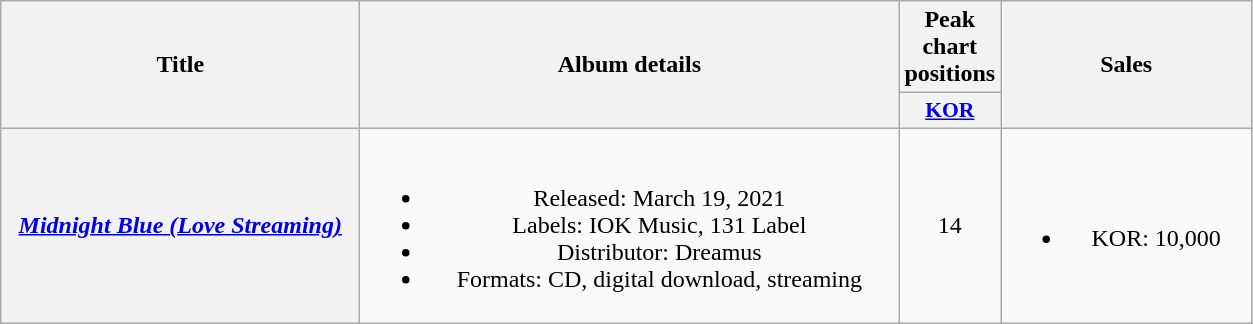<table class="wikitable plainrowheaders" style="text-align:center;">
<tr>
<th scope="col" rowspan="2" style="width:14.5em;">Title</th>
<th rowspan="2" style="width:22em;">Album details</th>
<th scope="col">Peak chart positions</th>
<th scope="col" rowspan="2" style="width:10em;">Sales</th>
</tr>
<tr>
<th scope="col" style="width:3em;font-size:90%"><a href='#'>KOR</a><br></th>
</tr>
<tr>
<th scope="row"><em><a href='#'>Midnight Blue (Love Streaming)</a></em></th>
<td><br><ul><li>Released: March 19, 2021</li><li>Labels: IOK Music, 131 Label</li><li>Distributor: Dreamus</li><li>Formats: CD, digital download, streaming</li></ul></td>
<td>14</td>
<td><br><ul><li>KOR: 10,000</li></ul></td>
</tr>
</table>
